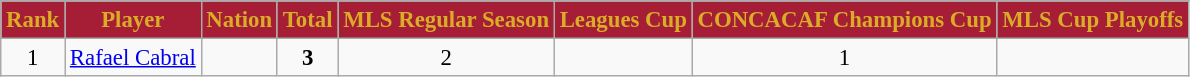<table class="wikitable" style="font-size: 95%; text-align: center;">
<tr>
</tr>
<tr>
<th style="background:#A51E36; color:#DAAC27; text-align:center;">Rank</th>
<th style="background:#A51E36; color:#DAAC27; text-align:center;">Player</th>
<th style="background:#A51E36; color:#DAAC27; text-align:center;">Nation</th>
<th style="background:#A51E36; color:#DAAC27; text-align:center;">Total</th>
<th style="background:#A51E36; color:#DAAC27; text-align:center;">MLS Regular Season</th>
<th style="background:#A51E36; color:#DAAC27; text-align:center;">Leagues Cup</th>
<th style="background:#A51E36; color:#DAAC27; text-align:center;">CONCACAF Champions Cup</th>
<th style="background:#A51E36; color:#DAAC27; text-align:center;">MLS Cup Playoffs</th>
</tr>
<tr>
<td rowspan="1">1</td>
<td><a href='#'>Rafael Cabral</a></td>
<td></td>
<td><strong>3</strong></td>
<td>2</td>
<td></td>
<td>1</td>
<td></td>
</tr>
</table>
